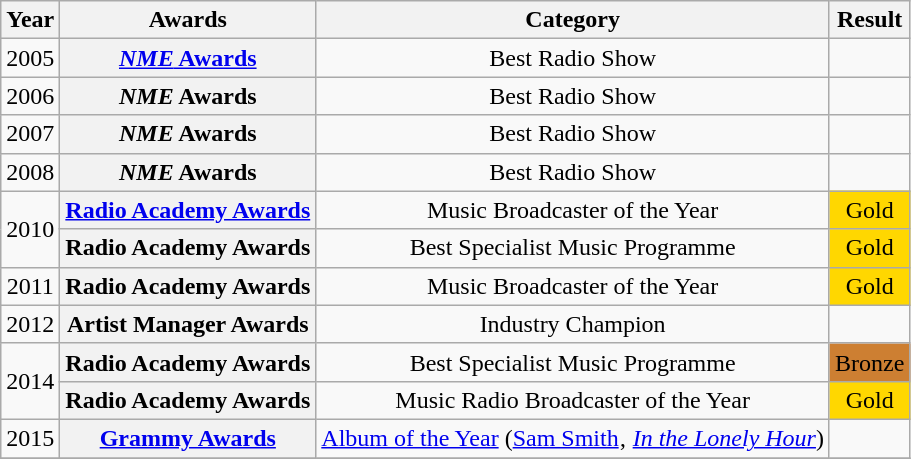<table class="wikitable plainrowheaders" style="text-align:center;">
<tr>
<th scope="col">Year</th>
<th scope="col">Awards</th>
<th scope="col">Category</th>
<th scope="col">Result</th>
</tr>
<tr>
<td>2005</td>
<th scope="row"><a href='#'><em>NME</em> Awards</a></th>
<td>Best Radio Show</td>
<td></td>
</tr>
<tr>
<td>2006</td>
<th scope="row"><em>NME</em> Awards</th>
<td>Best Radio Show</td>
<td></td>
</tr>
<tr>
<td>2007</td>
<th scope="row"><em>NME</em> Awards</th>
<td>Best Radio Show</td>
<td></td>
</tr>
<tr>
<td>2008</td>
<th scope="row"><em>NME</em> Awards</th>
<td>Best Radio Show</td>
<td></td>
</tr>
<tr>
<td rowspan="2">2010</td>
<th scope="row"><a href='#'>Radio Academy Awards</a></th>
<td>Music Broadcaster of the Year</td>
<td style="background:gold">Gold</td>
</tr>
<tr>
<th scope="row">Radio Academy Awards</th>
<td>Best Specialist Music Programme</td>
<td style="background:gold">Gold</td>
</tr>
<tr>
<td>2011</td>
<th scope="row">Radio Academy Awards</th>
<td>Music Broadcaster of the Year</td>
<td style="background:gold">Gold</td>
</tr>
<tr>
<td>2012</td>
<th scope="row">Artist Manager Awards</th>
<td>Industry Champion</td>
<td></td>
</tr>
<tr>
<td rowspan="2">2014</td>
<th scope="row">Radio Academy Awards</th>
<td>Best Specialist Music Programme</td>
<td style="background:#CD7F32">Bronze</td>
</tr>
<tr>
<th scope="row">Radio Academy Awards</th>
<td>Music Radio Broadcaster of the Year</td>
<td style="background:gold">Gold</td>
</tr>
<tr>
<td>2015</td>
<th scope="row"><a href='#'>Grammy Awards</a></th>
<td><a href='#'>Album of the Year</a> (<a href='#'>Sam Smith</a>‚ <em><a href='#'>In the Lonely Hour</a></em>)</td>
<td></td>
</tr>
<tr>
</tr>
</table>
